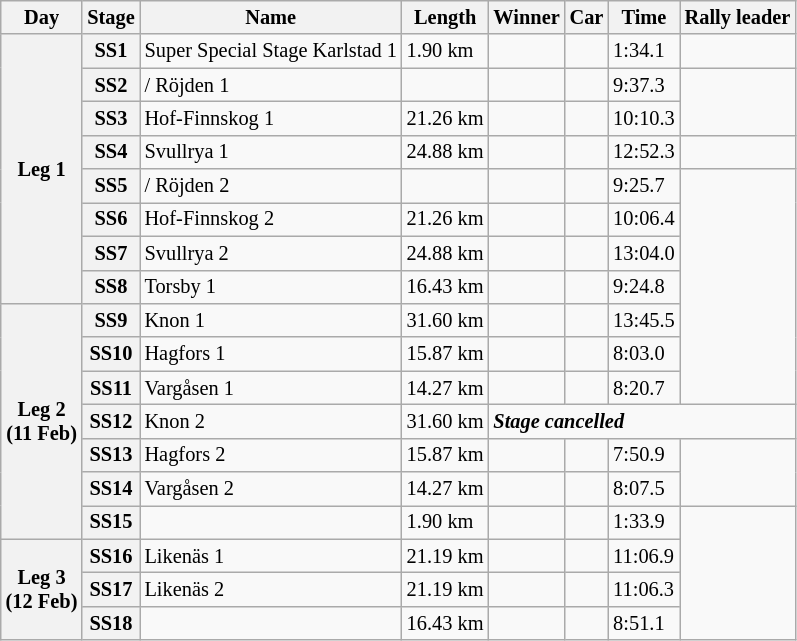<table class="wikitable plainrowheaders sortable" style="font-size: 85%">
<tr>
<th>Day</th>
<th>Stage</th>
<th>Name</th>
<th>Length</th>
<th>Winner</th>
<th>Car</th>
<th>Time</th>
<th>Rally leader</th>
</tr>
<tr>
<th rowspan="8">Leg 1<br></th>
<th>SS1</th>
<td> Super Special Stage Karlstad 1</td>
<td>1.90 km</td>
<td></td>
<td></td>
<td>1:34.1</td>
<td rowspan="1"></td>
</tr>
<tr>
<th>SS2</th>
<td>/ Röjden 1</td>
<td></td>
<td></td>
<td></td>
<td>9:37.3</td>
<td rowspan="2"></td>
</tr>
<tr>
<th>SS3</th>
<td> Hof-Finnskog 1</td>
<td>21.26 km</td>
<td></td>
<td></td>
<td>10:10.3</td>
</tr>
<tr>
<th>SS4</th>
<td> Svullrya 1</td>
<td>24.88 km</td>
<td></td>
<td></td>
<td>12:52.3</td>
<td rowspan="1"></td>
</tr>
<tr>
<th>SS5</th>
<td>/ Röjden 2</td>
<td></td>
<td></td>
<td></td>
<td>9:25.7</td>
<td rowspan="7"></td>
</tr>
<tr>
<th>SS6</th>
<td> Hof-Finnskog 2</td>
<td>21.26 km</td>
<td></td>
<td></td>
<td>10:06.4</td>
</tr>
<tr>
<th>SS7</th>
<td> Svullrya 2</td>
<td>24.88 km</td>
<td></td>
<td></td>
<td>13:04.0</td>
</tr>
<tr>
<th>SS8</th>
<td> Torsby 1</td>
<td>16.43 km</td>
<td></td>
<td></td>
<td>9:24.8</td>
</tr>
<tr>
<th rowspan="7">Leg 2<br>(11 Feb)</th>
<th>SS9</th>
<td> Knon 1</td>
<td>31.60 km</td>
<td></td>
<td></td>
<td>13:45.5</td>
</tr>
<tr>
<th>SS10</th>
<td> Hagfors 1</td>
<td>15.87 km</td>
<td></td>
<td></td>
<td>8:03.0</td>
</tr>
<tr>
<th>SS11</th>
<td> Vargåsen 1</td>
<td>14.27 km</td>
<td></td>
<td></td>
<td>8:20.7</td>
</tr>
<tr>
<th>SS12</th>
<td> Knon 2</td>
<td>31.60 km</td>
<td colspan="4"><div><strong><em>Stage cancelled</em></strong></div></td>
</tr>
<tr>
<th>SS13</th>
<td> Hagfors 2</td>
<td>15.87 km</td>
<td></td>
<td></td>
<td>7:50.9</td>
<td rowspan="2"></td>
</tr>
<tr>
<th>SS14</th>
<td> Vargåsen 2</td>
<td>14.27 km</td>
<td></td>
<td></td>
<td>8:07.5</td>
</tr>
<tr>
<th>SS15</th>
<td></td>
<td>1.90 km</td>
<td></td>
<td></td>
<td>1:33.9</td>
<td rowspan="4"></td>
</tr>
<tr>
<th rowspan="3">Leg 3<br>(12 Feb)</th>
<th>SS16</th>
<td> Likenäs 1</td>
<td>21.19 km</td>
<td></td>
<td></td>
<td>11:06.9</td>
</tr>
<tr>
<th>SS17</th>
<td> Likenäs 2</td>
<td>21.19 km</td>
<td></td>
<td></td>
<td>11:06.3</td>
</tr>
<tr>
<th>SS18</th>
<td> </td>
<td>16.43 km</td>
<td></td>
<td></td>
<td>8:51.1</td>
</tr>
</table>
